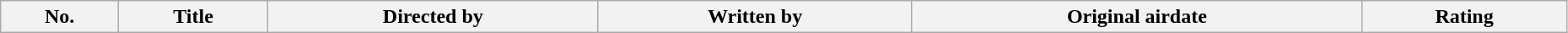<table class="wikitable"  style="width:98%; background:#fff;">
<tr>
<th>No.</th>
<th>Title</th>
<th>Directed by</th>
<th>Written by</th>
<th>Original airdate</th>
<th>Rating<br>

































</th>
</tr>
</table>
